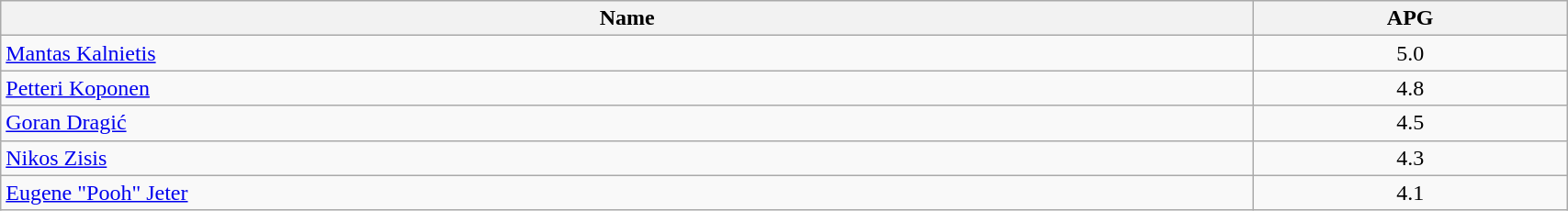<table class="wikitable" style="width:90%;">
<tr>
<th style="width:80%;">Name</th>
<th style="width:20%;">APG</th>
</tr>
<tr>
<td> <a href='#'>Mantas Kalnietis</a></td>
<td align=center>5.0</td>
</tr>
<tr>
<td> <a href='#'>Petteri Koponen</a></td>
<td align=center>4.8</td>
</tr>
<tr>
<td> <a href='#'>Goran Dragić</a></td>
<td align=center>4.5</td>
</tr>
<tr>
<td> <a href='#'>Nikos Zisis</a></td>
<td align=center>4.3</td>
</tr>
<tr>
<td> <a href='#'>Eugene "Pooh" Jeter</a></td>
<td align=center>4.1</td>
</tr>
</table>
